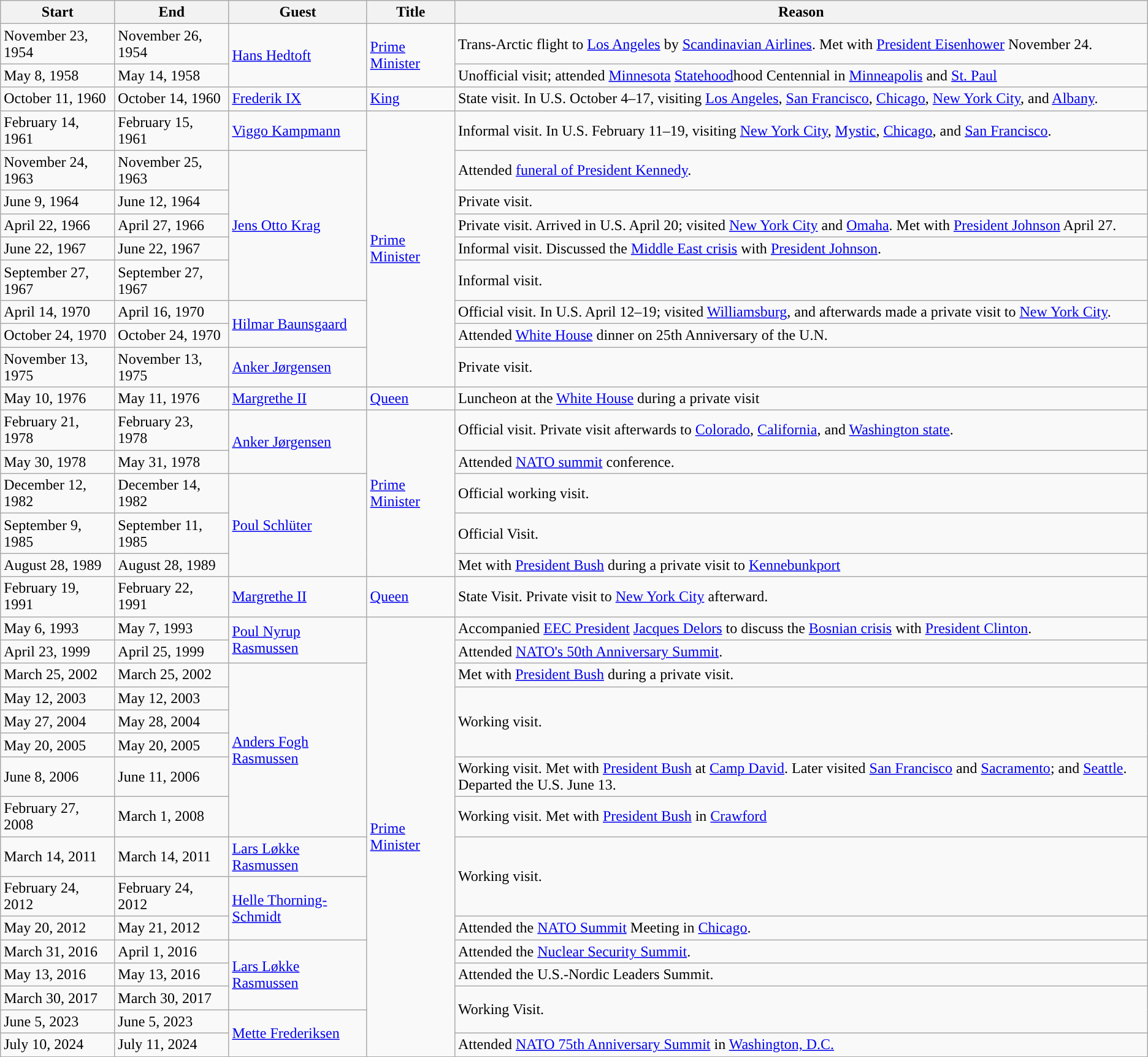<table class="wikitable sortable">
<tr>
<th>Start</th>
<th>End</th>
<th>Guest</th>
<th>Title</th>
<th>Reason</th>
</tr>
<tr>
<td>November 23, 1954</td>
<td>November 26, 1954</td>
<td rowspan=2><a href='#'>Hans Hedtoft</a></td>
<td rowspan=2><a href='#'>Prime Minister</a></td>
<td Arrived in U.S. November 16, aboard inaugural>Trans-Arctic flight to <a href='#'>Los Angeles</a> by <a href='#'>Scandinavian Airlines</a>. Met with <a href='#'>President Eisenhower</a> November 24.</td>
</tr>
<tr>
<td>May 8, 1958</td>
<td>May 14, 1958</td>
<td>Unofficial visit; attended <a href='#'>Minnesota</a> <a href='#'>Statehood</a>hood Centennial in <a href='#'>Minneapolis</a> and <a href='#'>St. Paul</a></td>
</tr>
<tr>
<td>October 11, 1960</td>
<td>October 14, 1960</td>
<td><a href='#'>Frederik IX</a></td>
<td><a href='#'>King</a></td>
<td>State visit. In U.S. October 4–17, visiting <a href='#'>Los Angeles</a>, <a href='#'>San Francisco</a>, <a href='#'>Chicago</a>, <a href='#'>New York City</a>, and <a href='#'>Albany</a>.</td>
</tr>
<tr>
<td>February 14, 1961</td>
<td>February 15, 1961</td>
<td><a href='#'>Viggo Kampmann</a></td>
<td rowspan="9"><a href='#'>Prime Minister</a></td>
<td>Informal visit. In U.S. February 11–19, visiting <a href='#'>New York City</a>, <a href='#'>Mystic</a>, <a href='#'>Chicago</a>, and <a href='#'>San Francisco</a>.</td>
</tr>
<tr>
<td>November 24, 1963</td>
<td>November 25, 1963</td>
<td rowspan=5><a href='#'>Jens Otto Krag</a></td>
<td>Attended <a href='#'>funeral of President Kennedy</a>.</td>
</tr>
<tr>
<td>June 9, 1964</td>
<td>June 12, 1964</td>
<td>Private visit.</td>
</tr>
<tr>
<td>April 22, 1966</td>
<td>April 27, 1966</td>
<td>Private visit. Arrived in U.S. April 20; visited <a href='#'>New York City</a> and <a href='#'>Omaha</a>. Met with <a href='#'>President Johnson</a> April 27.</td>
</tr>
<tr>
<td>June 22, 1967</td>
<td>June 22, 1967</td>
<td>Informal visit. Discussed the <a href='#'>Middle East crisis</a> with <a href='#'>President Johnson</a>.</td>
</tr>
<tr>
<td>September 27, 1967</td>
<td>September 27, 1967</td>
<td>Informal visit.</td>
</tr>
<tr>
<td>April 14, 1970</td>
<td>April 16, 1970</td>
<td rowspan=2><a href='#'>Hilmar Baunsgaard</a></td>
<td>Official visit. In U.S. April 12–19; visited <a href='#'>Williamsburg</a>, and afterwards made a private visit to <a href='#'>New York City</a>.</td>
</tr>
<tr>
<td>October 24, 1970</td>
<td>October 24, 1970</td>
<td>Attended <a href='#'>White House</a> dinner on 25th Anniversary of the U.N.</td>
</tr>
<tr>
<td>November 13, 1975</td>
<td>November 13, 1975</td>
<td><a href='#'>Anker Jørgensen</a></td>
<td>Private visit.</td>
</tr>
<tr>
<td>May 10, 1976</td>
<td>May 11, 1976</td>
<td><a href='#'>Margrethe II</a></td>
<td><a href='#'>Queen</a></td>
<td>Luncheon at the <a href='#'>White House</a> during a private visit</td>
</tr>
<tr>
<td>February 21, 1978</td>
<td>February 23, 1978</td>
<td rowspan=2><a href='#'>Anker Jørgensen</a></td>
<td rowspan="5"><a href='#'>Prime Minister</a></td>
<td>Official visit. Private visit afterwards to <a href='#'>Colorado</a>, <a href='#'>California</a>, and <a href='#'>Washington state</a>.</td>
</tr>
<tr>
<td>May 30, 1978</td>
<td>May 31, 1978</td>
<td>Attended <a href='#'>NATO summit</a> conference.</td>
</tr>
<tr>
<td>December 12, 1982</td>
<td>December 14, 1982</td>
<td rowspan=3><a href='#'>Poul Schlüter</a></td>
<td>Official working visit.</td>
</tr>
<tr>
<td>September 9, 1985</td>
<td>September 11, 1985</td>
<td>Official Visit.</td>
</tr>
<tr>
<td>August 28, 1989</td>
<td>August 28, 1989</td>
<td>Met with <a href='#'>President Bush</a> during a private visit to <a href='#'>Kennebunkport</a></td>
</tr>
<tr>
<td>February 19, 1991</td>
<td>February 22, 1991</td>
<td><a href='#'>Margrethe II</a></td>
<td><a href='#'>Queen</a></td>
<td>State Visit. Private visit to <a href='#'>New York City</a> afterward.</td>
</tr>
<tr>
<td>May 6, 1993</td>
<td>May 7, 1993</td>
<td rowspan=2><a href='#'>Poul Nyrup Rasmussen</a></td>
<td rowspan="16"><a href='#'>Prime Minister</a></td>
<td>Accompanied <a href='#'>EEC President</a> <a href='#'>Jacques Delors</a> to discuss the <a href='#'>Bosnian crisis</a> with <a href='#'>President Clinton</a>.</td>
</tr>
<tr>
<td>April 23, 1999</td>
<td>April 25, 1999</td>
<td>Attended <a href='#'>NATO's 50th Anniversary Summit</a>.</td>
</tr>
<tr>
<td>March 25, 2002</td>
<td>March 25, 2002</td>
<td rowspan=6><a href='#'>Anders Fogh Rasmussen</a></td>
<td>Met with <a href='#'>President Bush</a> during a private visit.</td>
</tr>
<tr>
<td>May 12, 2003</td>
<td>May 12, 2003</td>
<td rowspan=3>Working visit.</td>
</tr>
<tr>
<td>May 27, 2004</td>
<td>May 28, 2004</td>
</tr>
<tr>
<td>May 20, 2005</td>
<td>May 20, 2005</td>
</tr>
<tr>
<td>June 8, 2006</td>
<td>June 11, 2006</td>
<td>Working visit. Met with <a href='#'>President Bush</a> at <a href='#'>Camp David</a>. Later visited <a href='#'>San Francisco</a> and <a href='#'>Sacramento</a>; and <a href='#'>Seattle</a>. Departed the U.S. June 13.</td>
</tr>
<tr>
<td>February 27, 2008</td>
<td>March 1, 2008</td>
<td>Working visit. Met with <a href='#'>President Bush</a> in <a href='#'>Crawford</a></td>
</tr>
<tr>
<td>March 14, 2011</td>
<td>March 14, 2011</td>
<td><a href='#'>Lars Løkke Rasmussen</a></td>
<td rowspan=2>Working visit.</td>
</tr>
<tr>
<td>February 24, 2012</td>
<td>February 24, 2012</td>
<td rowspan=2><a href='#'>Helle Thorning-Schmidt</a></td>
</tr>
<tr>
<td>May 20, 2012</td>
<td>May 21, 2012</td>
<td>Attended the <a href='#'>NATO Summit</a> Meeting in <a href='#'>Chicago</a>.</td>
</tr>
<tr>
<td>March 31, 2016</td>
<td>April 1, 2016</td>
<td rowspan=3><a href='#'>Lars Løkke Rasmussen</a></td>
<td>Attended the <a href='#'>Nuclear Security Summit</a>.</td>
</tr>
<tr>
<td>May 13, 2016</td>
<td>May 13, 2016</td>
<td>Attended the U.S.-Nordic Leaders Summit.</td>
</tr>
<tr>
<td>March 30, 2017</td>
<td>March 30, 2017</td>
<td rowspan="2">Working Visit.</td>
</tr>
<tr>
<td>June 5, 2023</td>
<td>June 5, 2023</td>
<td rowspan=2><a href='#'>Mette Frederiksen</a></td>
</tr>
<tr>
<td>July 10, 2024</td>
<td>July 11, 2024</td>
<td>Attended <a href='#'>NATO 75th Anniversary Summit</a> in <a href='#'>Washington, D.C.</a></td>
</tr>
</table>
